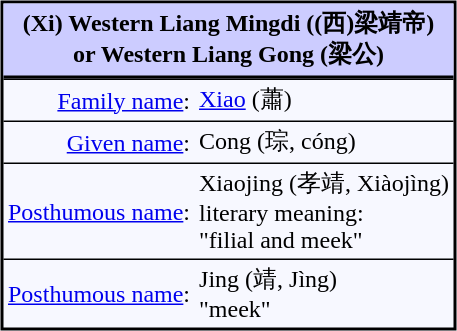<table cellpadding=3px cellspacing=0px bgcolor=#f7f8ff style="float:right; border:2px solid; margin:5px;">
<tr>
<th align=center style="background:#ccf; border-bottom:2px solid" colspan=2><strong>(Xi) Western Liang Mingdi</strong> ((西)梁靖帝)<br>or <strong>Western Liang Gong</strong> (梁公)</th>
</tr>
<tr>
<td align=right style="border-top:1px solid"><a href='#'>Family name</a>:</td>
<td style="border-top:1px solid"><a href='#'>Xiao</a> (蕭)</td>
</tr>
<tr>
<td align=right style="border-top:1px solid"><a href='#'>Given name</a>:</td>
<td style="border-top:1px solid">Cong (琮, cóng)</td>
</tr>
<tr>
<td align=center style="border-top:1px solid"><a href='#'>Posthumous name</a>:<br></td>
<td style="border-top:1px solid">Xiaojing (孝靖, Xiàojìng)<br>literary meaning:<br>"filial and meek"</td>
</tr>
<tr>
<td align=center style="border-top:1px solid"><a href='#'>Posthumous name</a>:<br></td>
<td style="border-top:1px solid">Jing (靖, Jìng)<br>"meek"</td>
</tr>
<tr>
</tr>
</table>
